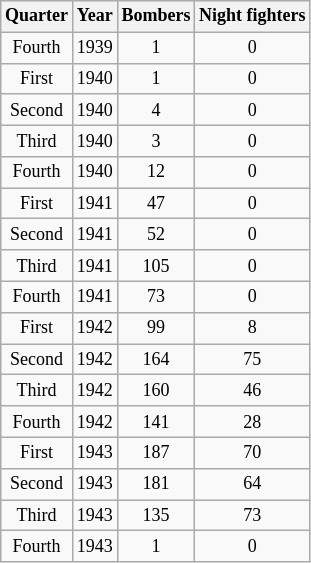<table class="wikitable sortable" style="font-size: 9pt; text-align:center">
<tr>
<th>Quarter</th>
<th>Year</th>
<th>Bombers</th>
<th>Night fighters</th>
</tr>
<tr>
<td>Fourth</td>
<td>1939</td>
<td>1</td>
<td>0</td>
</tr>
<tr>
<td>First</td>
<td>1940</td>
<td>1</td>
<td>0</td>
</tr>
<tr>
<td>Second</td>
<td>1940</td>
<td>4</td>
<td>0</td>
</tr>
<tr>
<td>Third</td>
<td>1940</td>
<td>3</td>
<td>0</td>
</tr>
<tr>
<td>Fourth</td>
<td>1940</td>
<td>12</td>
<td>0</td>
</tr>
<tr>
<td>First</td>
<td>1941</td>
<td>47</td>
<td>0</td>
</tr>
<tr>
<td>Second</td>
<td>1941</td>
<td>52</td>
<td>0</td>
</tr>
<tr>
<td>Third</td>
<td>1941</td>
<td>105</td>
<td>0</td>
</tr>
<tr>
<td>Fourth</td>
<td>1941</td>
<td>73</td>
<td>0</td>
</tr>
<tr>
<td>First</td>
<td>1942</td>
<td>99</td>
<td>8</td>
</tr>
<tr>
<td>Second</td>
<td>1942</td>
<td>164</td>
<td>75</td>
</tr>
<tr>
<td>Third</td>
<td>1942</td>
<td>160</td>
<td>46</td>
</tr>
<tr>
<td>Fourth</td>
<td>1942</td>
<td>141</td>
<td>28</td>
</tr>
<tr>
<td>First</td>
<td>1943</td>
<td>187</td>
<td>70</td>
</tr>
<tr>
<td>Second</td>
<td>1943</td>
<td>181</td>
<td>64</td>
</tr>
<tr>
<td>Third</td>
<td>1943</td>
<td>135</td>
<td>73</td>
</tr>
<tr>
<td>Fourth</td>
<td>1943</td>
<td>1</td>
<td>0</td>
</tr>
</table>
